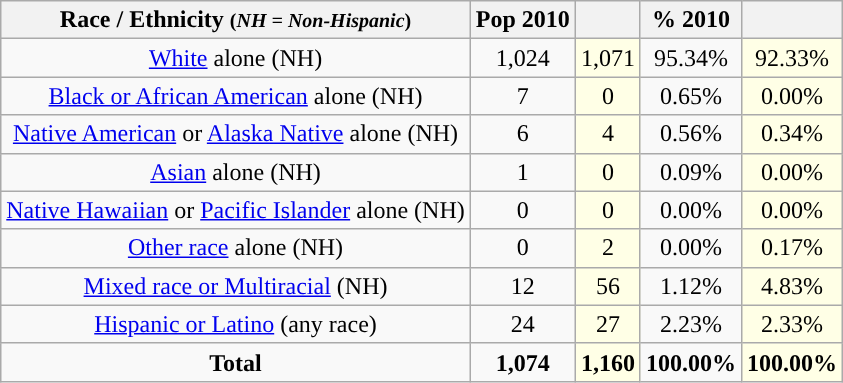<table class="wikitable" style="text-align:center;">
<tr>
<th>Race / Ethnicity <small>(<em>NH = Non-Hispanic</em>)</small></th>
<th>Pop 2010</th>
<th></th>
<th>% 2010</th>
<th></th>
</tr>
<tr>
<td><a href='#'>White</a> alone (NH)</td>
<td>1,024</td>
<td style='background: #ffffe6;'>1,071</td>
<td>95.34%</td>
<td style='background: #ffffe6;'>92.33%</td>
</tr>
<tr>
<td><a href='#'>Black or African American</a> alone (NH)</td>
<td>7</td>
<td style='background: #ffffe6;'>0</td>
<td>0.65%</td>
<td style='background: #ffffe6;'>0.00%</td>
</tr>
<tr>
<td><a href='#'>Native American</a> or <a href='#'>Alaska Native</a> alone (NH)</td>
<td>6</td>
<td style='background: #ffffe6;'>4</td>
<td>0.56%</td>
<td style='background: #ffffe6;'>0.34%</td>
</tr>
<tr>
<td><a href='#'>Asian</a> alone (NH)</td>
<td>1</td>
<td style='background: #ffffe6;'>0</td>
<td>0.09%</td>
<td style='background: #ffffe6;'>0.00%</td>
</tr>
<tr>
<td><a href='#'>Native Hawaiian</a> or <a href='#'>Pacific Islander</a> alone (NH)</td>
<td>0</td>
<td style='background: #ffffe6;'>0</td>
<td>0.00%</td>
<td style='background: #ffffe6;'>0.00%</td>
</tr>
<tr>
<td><a href='#'>Other race</a> alone (NH)</td>
<td>0</td>
<td style='background: #ffffe6;'>2</td>
<td>0.00%</td>
<td style='background: #ffffe6;'>0.17%</td>
</tr>
<tr>
<td><a href='#'>Mixed race or Multiracial</a> (NH)</td>
<td>12</td>
<td style='background: #ffffe6;'>56</td>
<td>1.12%</td>
<td style='background: #ffffe6;'>4.83%</td>
</tr>
<tr>
<td><a href='#'>Hispanic or Latino</a> (any race)</td>
<td>24</td>
<td style='background: #ffffe6;'>27</td>
<td>2.23%</td>
<td style='background: #ffffe6;'>2.33%</td>
</tr>
<tr>
<td><strong>Total</strong></td>
<td><strong>1,074</strong></td>
<td style='background: #ffffe6;'><strong>1,160</strong></td>
<td><strong>100.00%</strong></td>
<td style='background: #ffffe6;'><strong>100.00%</strong></td>
</tr>
</table>
